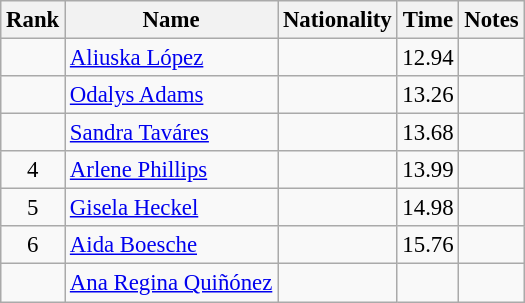<table class="wikitable sortable" style="text-align:center;font-size:95%">
<tr>
<th>Rank</th>
<th>Name</th>
<th>Nationality</th>
<th>Time</th>
<th>Notes</th>
</tr>
<tr>
<td></td>
<td align=left><a href='#'>Aliuska López</a></td>
<td align=left></td>
<td>12.94</td>
<td></td>
</tr>
<tr>
<td></td>
<td align=left><a href='#'>Odalys Adams</a></td>
<td align=left></td>
<td>13.26</td>
<td></td>
</tr>
<tr>
<td></td>
<td align=left><a href='#'>Sandra Taváres</a></td>
<td align=left></td>
<td>13.68</td>
<td></td>
</tr>
<tr>
<td>4</td>
<td align=left><a href='#'>Arlene Phillips</a></td>
<td align=left></td>
<td>13.99</td>
<td></td>
</tr>
<tr>
<td>5</td>
<td align=left><a href='#'>Gisela Heckel</a></td>
<td align=left></td>
<td>14.98</td>
<td></td>
</tr>
<tr>
<td>6</td>
<td align=left><a href='#'>Aida Boesche</a></td>
<td align=left></td>
<td>15.76</td>
<td></td>
</tr>
<tr>
<td></td>
<td align=left><a href='#'>Ana Regina Quiñónez</a></td>
<td align=left></td>
<td></td>
<td></td>
</tr>
</table>
